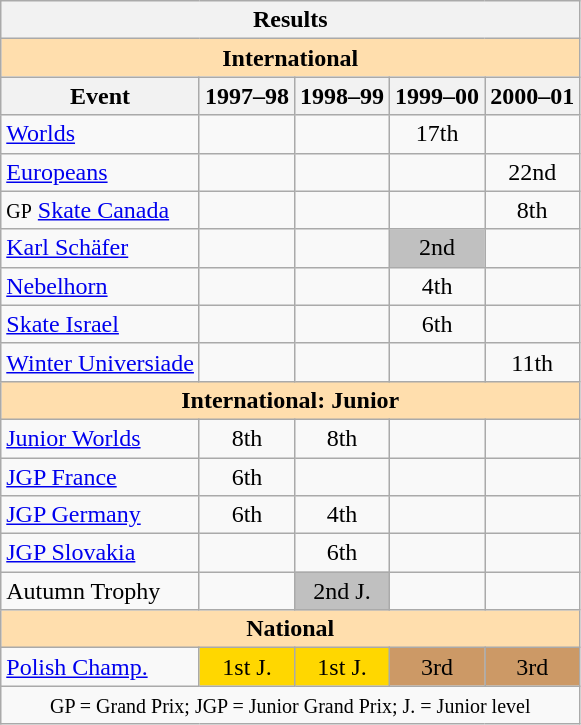<table class="wikitable" style="text-align:center">
<tr>
<th colspan=5 align=center><strong>Results</strong></th>
</tr>
<tr>
<th style="background-color: #ffdead; " colspan=5 align=center><strong>International</strong></th>
</tr>
<tr>
<th>Event</th>
<th>1997–98</th>
<th>1998–99</th>
<th>1999–00</th>
<th>2000–01</th>
</tr>
<tr>
<td align=left><a href='#'>Worlds</a></td>
<td></td>
<td></td>
<td>17th</td>
<td></td>
</tr>
<tr>
<td align=left><a href='#'>Europeans</a></td>
<td></td>
<td></td>
<td></td>
<td>22nd</td>
</tr>
<tr>
<td align=left><small>GP</small> <a href='#'>Skate Canada</a></td>
<td></td>
<td></td>
<td></td>
<td>8th</td>
</tr>
<tr>
<td align=left><a href='#'>Karl Schäfer</a></td>
<td></td>
<td></td>
<td bgcolor=silver>2nd</td>
<td></td>
</tr>
<tr>
<td align=left><a href='#'>Nebelhorn</a></td>
<td></td>
<td></td>
<td>4th</td>
<td></td>
</tr>
<tr>
<td align=left><a href='#'>Skate Israel</a></td>
<td></td>
<td></td>
<td>6th</td>
<td></td>
</tr>
<tr>
<td align=left><a href='#'>Winter Universiade</a></td>
<td></td>
<td></td>
<td></td>
<td>11th</td>
</tr>
<tr>
<th style="background-color: #ffdead; " colspan=5 align=center><strong>International: Junior</strong></th>
</tr>
<tr>
<td align=left><a href='#'>Junior Worlds</a></td>
<td>8th</td>
<td>8th</td>
<td></td>
<td></td>
</tr>
<tr>
<td align=left><a href='#'>JGP France</a></td>
<td>6th</td>
<td></td>
<td></td>
<td></td>
</tr>
<tr>
<td align=left><a href='#'>JGP Germany</a></td>
<td>6th</td>
<td>4th</td>
<td></td>
<td></td>
</tr>
<tr>
<td align=left><a href='#'>JGP Slovakia</a></td>
<td></td>
<td>6th</td>
<td></td>
<td></td>
</tr>
<tr>
<td align=left>Autumn Trophy</td>
<td></td>
<td bgcolor=silver>2nd J.</td>
<td></td>
<td></td>
</tr>
<tr>
<th style="background-color: #ffdead; " colspan=5 align=center><strong>National</strong></th>
</tr>
<tr>
<td align=left><a href='#'>Polish Champ.</a></td>
<td bgcolor=gold>1st J.</td>
<td bgcolor=gold>1st J.</td>
<td bgcolor=cc9966>3rd</td>
<td bgcolor=cc9966>3rd</td>
</tr>
<tr>
<td colspan=5 align=center><small> GP = Grand Prix; JGP = Junior Grand Prix; J. = Junior level </small></td>
</tr>
</table>
